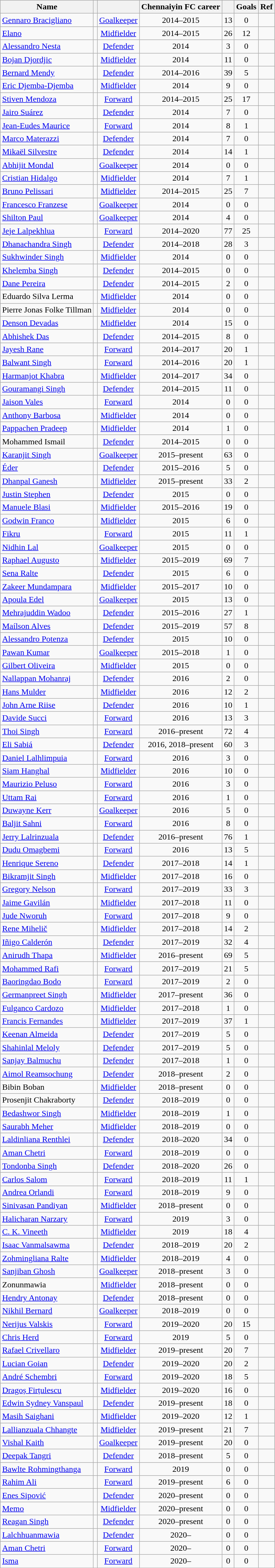<table class="wikitable sortable" style="text-align:center;">
<tr>
<th>Name</th>
<th></th>
<th></th>
<th>Chennaiyin FC career</th>
<th data-sort-type="number"></th>
<th data-sort-type="number">Goals</th>
<th class="unsortable">Ref</th>
</tr>
<tr>
<td align="left"><a href='#'>Gennaro Bracigliano</a></td>
<td></td>
<td data-sort-value=3><a href='#'>Goalkeeper</a></td>
<td>2014–2015</td>
<td>13</td>
<td>0</td>
<td></td>
</tr>
<tr>
<td align="left"><a href='#'>Elano</a></td>
<td></td>
<td data-sort-value=3><a href='#'>Midfielder</a></td>
<td>2014–2015</td>
<td>26</td>
<td>12</td>
<td></td>
</tr>
<tr>
<td align="left"><a href='#'>Alessandro Nesta</a></td>
<td></td>
<td data-sort-value=3><a href='#'>Defender</a></td>
<td>2014</td>
<td>3</td>
<td>0</td>
<td></td>
</tr>
<tr>
<td align="left"><a href='#'>Bojan Djordjic</a></td>
<td></td>
<td data-sort-value=3><a href='#'>Midfielder</a></td>
<td>2014</td>
<td>11</td>
<td>0</td>
<td></td>
</tr>
<tr>
<td align="left"><a href='#'>Bernard Mendy</a></td>
<td></td>
<td data-sort-value=3><a href='#'>Defender</a></td>
<td>2014–2016</td>
<td>39</td>
<td>5</td>
<td></td>
</tr>
<tr>
<td align="left"><a href='#'>Eric Djemba-Djemba</a></td>
<td></td>
<td data-sort-value=3><a href='#'>Midfielder</a></td>
<td>2014</td>
<td>9</td>
<td>0</td>
<td></td>
</tr>
<tr>
<td align="left"><a href='#'>Stiven Mendoza</a></td>
<td></td>
<td data-sort-value=3><a href='#'>Forward</a></td>
<td>2014–2015</td>
<td>25</td>
<td>17</td>
<td></td>
</tr>
<tr>
<td align="left"><a href='#'>Jairo Suárez</a></td>
<td></td>
<td data-sort-value=3><a href='#'>Defender</a></td>
<td>2014</td>
<td>7</td>
<td>0</td>
<td></td>
</tr>
<tr>
<td align="left"><a href='#'>Jean-Eudes Maurice</a></td>
<td></td>
<td data-sort-value=3><a href='#'>Forward</a></td>
<td>2014</td>
<td>8</td>
<td>1</td>
<td></td>
</tr>
<tr>
<td align="left"><a href='#'>Marco Materazzi</a></td>
<td></td>
<td data-sort-value=3><a href='#'>Defender</a></td>
<td>2014</td>
<td>7</td>
<td>0</td>
<td></td>
</tr>
<tr>
<td align="left"><a href='#'>Mikaël Silvestre</a></td>
<td></td>
<td data-sort-value=3><a href='#'>Defender</a></td>
<td>2014</td>
<td>14</td>
<td>1</td>
<td></td>
</tr>
<tr>
<td align="left"><a href='#'>Abhijit Mondal</a></td>
<td></td>
<td data-sort-value=3><a href='#'>Goalkeeper</a></td>
<td>2014</td>
<td>0</td>
<td>0</td>
<td></td>
</tr>
<tr>
<td align="left"><a href='#'>Cristian Hidalgo</a></td>
<td></td>
<td data-sort-value=3><a href='#'>Midfielder</a></td>
<td>2014</td>
<td>7</td>
<td>1</td>
<td></td>
</tr>
<tr>
<td align="left"><a href='#'>Bruno Pelissari</a></td>
<td></td>
<td data-sort-value=3><a href='#'>Midfielder</a></td>
<td>2014–2015</td>
<td>25</td>
<td>7</td>
<td></td>
</tr>
<tr>
<td align="left"><a href='#'>Francesco Franzese</a></td>
<td></td>
<td data-sort-value=3><a href='#'>Goalkeeper</a></td>
<td>2014</td>
<td>0</td>
<td>0</td>
<td></td>
</tr>
<tr>
<td align="left"><a href='#'>Shilton Paul</a></td>
<td></td>
<td data-sort-value=3><a href='#'>Goalkeeper</a></td>
<td>2014</td>
<td>4</td>
<td>0</td>
<td></td>
</tr>
<tr>
<td align="left"><a href='#'>Jeje Lalpekhlua</a></td>
<td></td>
<td data-sort-value=3><a href='#'>Forward</a></td>
<td>2014–2020</td>
<td>77</td>
<td>25</td>
<td></td>
</tr>
<tr>
<td align="left"><a href='#'>Dhanachandra Singh</a></td>
<td></td>
<td data-sort-value=3><a href='#'>Defender</a></td>
<td>2014–2018</td>
<td>28</td>
<td>3</td>
<td></td>
</tr>
<tr>
<td align="left"><a href='#'>Sukhwinder Singh</a></td>
<td></td>
<td data-sort-value=3><a href='#'>Midfielder</a></td>
<td>2014</td>
<td>0</td>
<td>0</td>
<td></td>
</tr>
<tr>
<td align="left"><a href='#'>Khelemba Singh</a></td>
<td></td>
<td data-sort-value=3><a href='#'>Defender</a></td>
<td>2014–2015</td>
<td>0</td>
<td>0</td>
<td></td>
</tr>
<tr>
<td align="left"><a href='#'>Dane Pereira</a></td>
<td></td>
<td data-sort-value=3><a href='#'>Defender</a></td>
<td>2014–2015</td>
<td>2</td>
<td>0</td>
<td></td>
</tr>
<tr>
<td align="left">Eduardo Silva Lerma</td>
<td></td>
<td data-sort-value=3><a href='#'>Midfielder</a></td>
<td>2014</td>
<td>0</td>
<td>0</td>
<td></td>
</tr>
<tr>
<td align="left">Pierre Jonas Folke Tillman</td>
<td></td>
<td data-sort-value=3><a href='#'>Midfielder</a></td>
<td>2014</td>
<td>0</td>
<td>0</td>
<td></td>
</tr>
<tr>
<td align="left"><a href='#'>Denson Devadas</a></td>
<td></td>
<td data-sort-value=3><a href='#'>Midfielder</a></td>
<td>2014</td>
<td>15</td>
<td>0</td>
<td></td>
</tr>
<tr>
<td align="left"><a href='#'>Abhishek Das</a></td>
<td></td>
<td data-sort-value=3><a href='#'>Defender</a></td>
<td>2014–2015</td>
<td>8</td>
<td>0</td>
<td></td>
</tr>
<tr>
<td align="left"><a href='#'>Jayesh Rane</a></td>
<td></td>
<td data-sort-value=3><a href='#'>Forward</a></td>
<td>2014–2017</td>
<td>20</td>
<td>1</td>
<td></td>
</tr>
<tr>
<td align="left"><a href='#'>Balwant Singh</a></td>
<td></td>
<td data-sort-value=3><a href='#'>Forward</a></td>
<td>2014–2016</td>
<td>20</td>
<td>1</td>
<td></td>
</tr>
<tr>
<td align="left"><a href='#'>Harmanjot Khabra</a></td>
<td></td>
<td data-sort-value=3><a href='#'>Midfielder</a></td>
<td>2014–2017</td>
<td>34</td>
<td>0</td>
<td></td>
</tr>
<tr>
<td align="left"><a href='#'>Gouramangi Singh</a></td>
<td></td>
<td data-sort-value=3><a href='#'>Defender</a></td>
<td>2014–2015</td>
<td>11</td>
<td>0</td>
<td></td>
</tr>
<tr>
<td align="left"><a href='#'>Jaison Vales</a></td>
<td></td>
<td data-sort-value=3><a href='#'>Forward</a></td>
<td>2014</td>
<td>0</td>
<td>0</td>
<td></td>
</tr>
<tr>
<td align="left"><a href='#'>Anthony Barbosa</a></td>
<td></td>
<td data-sort-value=3><a href='#'>Midfielder</a></td>
<td>2014</td>
<td>0</td>
<td>0</td>
<td></td>
</tr>
<tr>
<td align="left"><a href='#'>Pappachen Pradeep</a></td>
<td></td>
<td data-sort-value=3><a href='#'>Midfielder</a></td>
<td>2014</td>
<td>1</td>
<td>0</td>
<td></td>
</tr>
<tr>
<td align="left">Mohammed Ismail</td>
<td></td>
<td data-sort-value=3><a href='#'>Defender</a></td>
<td>2014–2015</td>
<td>0</td>
<td>0</td>
<td></td>
</tr>
<tr>
<td align="left"><a href='#'>Karanjit Singh</a></td>
<td></td>
<td data-sort-value=3><a href='#'>Goalkeeper</a></td>
<td>2015–present</td>
<td>63</td>
<td>0</td>
<td></td>
</tr>
<tr>
<td align="left"><a href='#'>Éder</a></td>
<td></td>
<td data-sort-value=3><a href='#'>Defender</a></td>
<td>2015–2016</td>
<td>5</td>
<td>0</td>
<td></td>
</tr>
<tr>
<td align="left"><a href='#'>Dhanpal Ganesh</a></td>
<td></td>
<td data-sort-value=3><a href='#'>Midfielder</a></td>
<td>2015–present</td>
<td>33</td>
<td>2</td>
<td></td>
</tr>
<tr>
<td align="left"><a href='#'>Justin Stephen</a></td>
<td></td>
<td data-sort-value=3><a href='#'>Defender</a></td>
<td>2015</td>
<td>0</td>
<td>0</td>
<td></td>
</tr>
<tr>
<td align="left"><a href='#'>Manuele Blasi</a></td>
<td></td>
<td data-sort-value=3><a href='#'>Midfielder</a></td>
<td>2015–2016</td>
<td>19</td>
<td>0</td>
<td></td>
</tr>
<tr>
<td align="left"><a href='#'>Godwin Franco</a></td>
<td></td>
<td data-sort-value=3><a href='#'>Midfielder</a></td>
<td>2015</td>
<td>6</td>
<td>0</td>
<td></td>
</tr>
<tr>
<td align="left"><a href='#'>Fikru</a></td>
<td></td>
<td data-sort-value=3><a href='#'>Forward</a></td>
<td>2015</td>
<td>11</td>
<td>1</td>
<td></td>
</tr>
<tr>
<td align="left"><a href='#'>Nidhin Lal</a></td>
<td></td>
<td data-sort-value=3><a href='#'>Goalkeeper</a></td>
<td>2015</td>
<td>0</td>
<td>0</td>
<td></td>
</tr>
<tr>
<td align="left"><a href='#'>Raphael Augusto</a></td>
<td></td>
<td data-sort-value=3><a href='#'>Midfielder</a></td>
<td>2015–2019</td>
<td>69</td>
<td>7</td>
<td></td>
</tr>
<tr>
<td align="left"><a href='#'>Sena Ralte</a></td>
<td></td>
<td data-sort-value=3><a href='#'>Defender</a></td>
<td>2015</td>
<td>6</td>
<td>0</td>
<td></td>
</tr>
<tr>
<td align="left"><a href='#'>Zakeer Mundampara</a></td>
<td></td>
<td data-sort-value=3><a href='#'>Midfielder</a></td>
<td>2015–2017</td>
<td>10</td>
<td>0</td>
<td></td>
</tr>
<tr>
<td align="left"><a href='#'>Apoula Edel</a></td>
<td></td>
<td data-sort-value=3><a href='#'>Goalkeeper</a></td>
<td>2015</td>
<td>13</td>
<td>0</td>
<td></td>
</tr>
<tr>
<td align="left"><a href='#'>Mehrajuddin Wadoo</a></td>
<td></td>
<td data-sort-value=3><a href='#'>Defender</a></td>
<td>2015–2016</td>
<td>27</td>
<td>1</td>
<td></td>
</tr>
<tr>
<td align="left"><a href='#'>Maílson Alves</a></td>
<td></td>
<td data-sort-value=3><a href='#'>Defender</a></td>
<td>2015–2019</td>
<td>57</td>
<td>8</td>
<td></td>
</tr>
<tr>
<td align="left"><a href='#'>Alessandro Potenza </a></td>
<td></td>
<td data-sort-value=3><a href='#'>Defender</a></td>
<td>2015</td>
<td>10</td>
<td>0</td>
<td></td>
</tr>
<tr>
<td align="left"><a href='#'>Pawan Kumar</a></td>
<td></td>
<td data-sort-value=3><a href='#'>Goalkeeper</a></td>
<td>2015–2018</td>
<td>1</td>
<td>0</td>
<td></td>
</tr>
<tr>
<td align="left"><a href='#'>Gilbert Oliveira</a></td>
<td></td>
<td data-sort-value=3><a href='#'>Midfielder</a></td>
<td>2015</td>
<td>0</td>
<td>0</td>
<td></td>
</tr>
<tr>
<td align="left"><a href='#'>Nallappan Mohanraj</a></td>
<td></td>
<td data-sort-value=3><a href='#'>Defender</a></td>
<td>2016</td>
<td>2</td>
<td>0</td>
<td></td>
</tr>
<tr>
<td align="left"><a href='#'>Hans Mulder</a></td>
<td></td>
<td data-sort-value=3><a href='#'>Midfielder</a></td>
<td>2016</td>
<td>12</td>
<td>2</td>
<td></td>
</tr>
<tr>
<td align="left"><a href='#'>John Arne Riise</a></td>
<td></td>
<td data-sort-value=3><a href='#'>Defender</a></td>
<td>2016</td>
<td>10</td>
<td>1</td>
<td></td>
</tr>
<tr>
<td align="left"><a href='#'>Davide Succi</a></td>
<td></td>
<td data-sort-value=3><a href='#'>Forward</a></td>
<td>2016</td>
<td>13</td>
<td>3</td>
<td></td>
</tr>
<tr>
<td align="left"><a href='#'>Thoi Singh</a></td>
<td></td>
<td data-sort-value=3><a href='#'>Forward</a></td>
<td>2016–present</td>
<td>72</td>
<td>4</td>
<td></td>
</tr>
<tr>
<td align="left"><a href='#'>Eli Sabiá</a></td>
<td></td>
<td data-sort-value=3><a href='#'>Defender</a></td>
<td>2016, 2018–present</td>
<td>60</td>
<td>3</td>
<td></td>
</tr>
<tr>
<td align="left"><a href='#'>Daniel Lalhlimpuia</a></td>
<td></td>
<td data-sort-value=3><a href='#'>Forward</a></td>
<td>2016</td>
<td>3</td>
<td>0</td>
<td></td>
</tr>
<tr>
<td align="left"><a href='#'>Siam Hanghal</a></td>
<td></td>
<td data-sort-value=3><a href='#'>Midfielder</a></td>
<td>2016</td>
<td>10</td>
<td>0</td>
<td></td>
</tr>
<tr>
<td align="left"><a href='#'>Maurizio Peluso</a></td>
<td></td>
<td data-sort-value=3><a href='#'>Forward</a></td>
<td>2016</td>
<td>3</td>
<td>0</td>
<td></td>
</tr>
<tr>
<td align="left"><a href='#'>Uttam Rai</a></td>
<td></td>
<td data-sort-value=3><a href='#'>Forward</a></td>
<td>2016</td>
<td>1</td>
<td>0</td>
<td></td>
</tr>
<tr>
<td align="left"><a href='#'>Duwayne Kerr</a></td>
<td></td>
<td data-sort-value=3><a href='#'>Goalkeeper</a></td>
<td>2016</td>
<td>5</td>
<td>0</td>
<td></td>
</tr>
<tr>
<td align="left"><a href='#'>Baljit Sahni</a></td>
<td></td>
<td data-sort-value=3><a href='#'>Forward</a></td>
<td>2016</td>
<td>8</td>
<td>0</td>
<td></td>
</tr>
<tr>
<td align="left"><a href='#'>Jerry Lalrinzuala</a></td>
<td></td>
<td data-sort-value=3><a href='#'>Defender</a></td>
<td>2016–present</td>
<td>76</td>
<td>1</td>
<td></td>
</tr>
<tr>
<td align="left"><a href='#'>Dudu Omagbemi</a></td>
<td></td>
<td data-sort-value=3><a href='#'>Forward</a></td>
<td>2016</td>
<td>13</td>
<td>5</td>
<td></td>
</tr>
<tr>
<td align="left"><a href='#'>Henrique Sereno</a></td>
<td></td>
<td data-sort-value=3><a href='#'>Defender</a></td>
<td>2017–2018</td>
<td>14</td>
<td>1</td>
<td></td>
</tr>
<tr>
<td align="left"><a href='#'>Bikramjit Singh</a></td>
<td></td>
<td data-sort-value=3><a href='#'>Midfielder</a></td>
<td>2017–2018</td>
<td>16</td>
<td>0</td>
<td></td>
</tr>
<tr>
<td align="left"><a href='#'>Gregory Nelson</a></td>
<td></td>
<td data-sort-value=3><a href='#'>Forward</a></td>
<td>2017–2019</td>
<td>33</td>
<td>3</td>
<td></td>
</tr>
<tr>
<td align="left"><a href='#'>Jaime Gavilán</a></td>
<td></td>
<td data-sort-value=3><a href='#'>Midfielder</a></td>
<td>2017–2018</td>
<td>11</td>
<td>0</td>
<td></td>
</tr>
<tr>
<td align="left"><a href='#'>Jude Nworuh</a></td>
<td></td>
<td data-sort-value=3><a href='#'>Forward</a></td>
<td>2017–2018</td>
<td>9</td>
<td>0</td>
<td></td>
</tr>
<tr>
<td align="left"><a href='#'>Rene Mihelič</a></td>
<td></td>
<td data-sort-value=3><a href='#'>Midfielder</a></td>
<td>2017–2018</td>
<td>14</td>
<td>2</td>
<td></td>
</tr>
<tr>
<td align="left"><a href='#'>Iñigo Calderón</a></td>
<td></td>
<td data-sort-value=3><a href='#'>Defender</a></td>
<td>2017–2019</td>
<td>32</td>
<td>4</td>
<td></td>
</tr>
<tr>
<td align="left"><a href='#'>Anirudh Thapa</a></td>
<td></td>
<td data-sort-value=3><a href='#'>Midfielder</a></td>
<td>2016–present</td>
<td>69</td>
<td>5</td>
<td></td>
</tr>
<tr>
<td align="left"><a href='#'>Mohammed Rafi</a></td>
<td></td>
<td data-sort-value=3><a href='#'>Forward</a></td>
<td>2017–2019</td>
<td>21</td>
<td>5</td>
<td></td>
</tr>
<tr>
<td align="left"><a href='#'>Baoringdao Bodo</a></td>
<td></td>
<td data-sort-value=3><a href='#'>Forward</a></td>
<td>2017–2019</td>
<td>2</td>
<td>0</td>
<td></td>
</tr>
<tr>
<td align="left"><a href='#'>Germanpreet Singh</a></td>
<td></td>
<td data-sort-value=3><a href='#'>Midfielder</a></td>
<td>2017–present</td>
<td>36</td>
<td>0</td>
<td></td>
</tr>
<tr>
<td align="left"><a href='#'>Fulganco Cardozo</a></td>
<td></td>
<td data-sort-value=3><a href='#'>Midfielder</a></td>
<td>2017–2018</td>
<td>1</td>
<td>0</td>
<td></td>
</tr>
<tr>
<td align="left"><a href='#'>Francis Fernandes</a></td>
<td></td>
<td data-sort-value=3><a href='#'>Midfielder</a></td>
<td>2017–2019</td>
<td>37</td>
<td>1</td>
<td></td>
</tr>
<tr>
<td align="left"><a href='#'>Keenan Almeida</a></td>
<td></td>
<td data-sort-value=3><a href='#'>Defender</a></td>
<td>2017–2019</td>
<td>5</td>
<td>0</td>
<td></td>
</tr>
<tr>
<td align="left"><a href='#'>Shahinlal Meloly</a></td>
<td></td>
<td data-sort-value=3><a href='#'>Defender</a></td>
<td>2017–2019</td>
<td>5</td>
<td>0</td>
<td></td>
</tr>
<tr>
<td align="left"><a href='#'>Sanjay Balmuchu</a></td>
<td></td>
<td data-sort-value=3><a href='#'>Defender</a></td>
<td>2017–2018</td>
<td>1</td>
<td>0</td>
<td></td>
</tr>
<tr>
<td align="left"><a href='#'>Aimol Reamsochung</a></td>
<td></td>
<td data-sort-value=3><a href='#'>Defender</a></td>
<td>2018–present</td>
<td>2</td>
<td>0</td>
<td></td>
</tr>
<tr>
<td align="left">Bibin Boban</td>
<td></td>
<td data-sort-value=3><a href='#'>Midfielder</a></td>
<td>2018–present</td>
<td>0</td>
<td>0</td>
<td></td>
</tr>
<tr>
<td align="left">Prosenjit Chakraborty</td>
<td></td>
<td data-sort-value=3><a href='#'>Defender</a></td>
<td>2018–2019</td>
<td>0</td>
<td>0</td>
<td></td>
</tr>
<tr>
<td align="left"><a href='#'>Bedashwor Singh</a></td>
<td></td>
<td data-sort-value=3><a href='#'>Midfielder</a></td>
<td>2018–2019</td>
<td>1</td>
<td>0</td>
<td></td>
</tr>
<tr>
<td align="left"><a href='#'>Saurabh Meher</a></td>
<td></td>
<td data-sort-value=3><a href='#'>Midfielder</a></td>
<td>2018–2019</td>
<td>0</td>
<td>0</td>
<td></td>
</tr>
<tr>
<td align="left"><a href='#'>Laldinliana Renthlei</a></td>
<td></td>
<td data-sort-value=3><a href='#'>Defender</a></td>
<td>2018–2020</td>
<td>34</td>
<td>0</td>
<td></td>
</tr>
<tr>
<td align="left"><a href='#'>Aman Chetri</a></td>
<td></td>
<td data-sort-value=3><a href='#'>Forward</a></td>
<td>2018–2019</td>
<td>0</td>
<td>0</td>
<td></td>
</tr>
<tr>
<td align="left"><a href='#'>Tondonba Singh</a></td>
<td></td>
<td data-sort-value=3><a href='#'>Defender</a></td>
<td>2018–2020</td>
<td>26</td>
<td>0</td>
<td></td>
</tr>
<tr>
<td align="left"><a href='#'>Carlos Salom</a></td>
<td></td>
<td data-sort-value=3><a href='#'>Forward</a></td>
<td>2018–2019</td>
<td>11</td>
<td>1</td>
<td></td>
</tr>
<tr>
<td align="left"><a href='#'>Andrea Orlandi</a></td>
<td></td>
<td data-sort-value=3><a href='#'>Forward</a></td>
<td>2018–2019</td>
<td>9</td>
<td>0</td>
<td></td>
</tr>
<tr>
<td align="left"><a href='#'>Sinivasan Pandiyan</a></td>
<td></td>
<td data-sort-value=3><a href='#'>Midfielder</a></td>
<td>2018–present</td>
<td>0</td>
<td>0</td>
<td></td>
</tr>
<tr>
<td align="left"><a href='#'>Halicharan Narzary</a></td>
<td></td>
<td data-sort-value=3><a href='#'>Forward</a></td>
<td>2019</td>
<td>3</td>
<td>0</td>
<td></td>
</tr>
<tr>
<td align="left"><a href='#'>C. K. Vineeth</a></td>
<td></td>
<td data-sort-value=3><a href='#'>Midfielder</a></td>
<td>2019</td>
<td>18</td>
<td>4</td>
<td></td>
</tr>
<tr>
<td align="left"><a href='#'>Isaac Vanmalsawma</a></td>
<td></td>
<td data-sort-value=3><a href='#'>Defender</a></td>
<td>2018–2019</td>
<td>20</td>
<td>2</td>
<td></td>
</tr>
<tr>
<td align="left"><a href='#'>Zohmingliana Ralte</a></td>
<td></td>
<td data-sort-value=3><a href='#'>Midfielder</a></td>
<td>2018–2019</td>
<td>4</td>
<td>0</td>
<td></td>
</tr>
<tr>
<td align="left"><a href='#'>Sanjiban Ghosh</a></td>
<td></td>
<td data-sort-value=3><a href='#'>Goalkeeper</a></td>
<td>2018–present</td>
<td>3</td>
<td>0</td>
<td></td>
</tr>
<tr>
<td align="left">Zonunmawia</td>
<td></td>
<td data-sort-value=3><a href='#'>Midfielder</a></td>
<td>2018–present</td>
<td>0</td>
<td>0</td>
<td></td>
</tr>
<tr>
<td align="left"><a href='#'>Hendry Antonay</a></td>
<td></td>
<td data-sort-value=3><a href='#'>Defender</a></td>
<td>2018–present</td>
<td>0</td>
<td>0</td>
<td></td>
</tr>
<tr>
<td align="left"><a href='#'>Nikhil Bernard</a></td>
<td></td>
<td data-sort-value=3><a href='#'>Goalkeeper</a></td>
<td>2018–2019</td>
<td>0</td>
<td>0</td>
<td></td>
</tr>
<tr>
<td align="left"><a href='#'>Nerijus Valskis</a></td>
<td></td>
<td data-sort-value=3><a href='#'>Forward</a></td>
<td>2019–2020</td>
<td>20</td>
<td>15</td>
<td></td>
</tr>
<tr>
<td align="left"><a href='#'>Chris Herd</a></td>
<td></td>
<td data-sort-value=3><a href='#'>Forward</a></td>
<td>2019</td>
<td>5</td>
<td>0</td>
<td></td>
</tr>
<tr>
<td align="left"><a href='#'>Rafael Crivellaro</a></td>
<td></td>
<td data-sort-value=3><a href='#'>Midfielder</a></td>
<td>2019–present</td>
<td>20</td>
<td>7</td>
<td></td>
</tr>
<tr>
<td align="left"><a href='#'>Lucian Goian</a></td>
<td></td>
<td data-sort-value=3><a href='#'>Defender</a></td>
<td>2019–2020</td>
<td>20</td>
<td>2</td>
<td></td>
</tr>
<tr>
<td align="left"><a href='#'>André Schembri</a></td>
<td></td>
<td data-sort-value=3><a href='#'>Forward</a></td>
<td>2019–2020</td>
<td>18</td>
<td>5</td>
<td></td>
</tr>
<tr>
<td align="left"><a href='#'>Dragoș Firțulescu</a></td>
<td></td>
<td data-sort-value=3><a href='#'>Midfielder</a></td>
<td>2019–2020</td>
<td>16</td>
<td>0</td>
<td></td>
</tr>
<tr>
<td align="left"><a href='#'>Edwin Sydney Vanspaul</a></td>
<td></td>
<td data-sort-value=3><a href='#'>Defender</a></td>
<td>2019–present</td>
<td>18</td>
<td>0</td>
<td></td>
</tr>
<tr>
<td align="left"><a href='#'>Masih Saighani</a></td>
<td></td>
<td data-sort-value=3><a href='#'>Midfielder</a></td>
<td>2019–2020</td>
<td>12</td>
<td>1</td>
<td></td>
</tr>
<tr>
<td align="left"><a href='#'>Lallianzuala Chhangte</a></td>
<td></td>
<td data-sort-value=3><a href='#'>Midfielder</a></td>
<td>2019–present</td>
<td>21</td>
<td>7</td>
<td></td>
</tr>
<tr>
<td align="left"><a href='#'>Vishal Kaith</a></td>
<td></td>
<td data-sort-value=3><a href='#'>Goalkeeper</a></td>
<td>2019–present</td>
<td>20</td>
<td>0</td>
<td></td>
</tr>
<tr>
<td align="left"><a href='#'>Deepak Tangri</a></td>
<td></td>
<td data-sort-value=3><a href='#'>Defender</a></td>
<td>2018–present</td>
<td>5</td>
<td>0</td>
<td></td>
</tr>
<tr>
<td align="left"><a href='#'>Bawlte Rohmingthanga</a></td>
<td></td>
<td data-sort-value=3><a href='#'>Forward</a></td>
<td>2019</td>
<td>0</td>
<td>0</td>
<td></td>
</tr>
<tr>
<td align="left"><a href='#'>Rahim Ali</a></td>
<td></td>
<td data-sort-value=3><a href='#'>Forward</a></td>
<td>2019–present</td>
<td>6</td>
<td>0</td>
<td></td>
</tr>
<tr>
<td align="left"><a href='#'>Enes Sipović</a></td>
<td></td>
<td data-sort-value=3><a href='#'>Defender</a></td>
<td>2020–present</td>
<td>0</td>
<td>0</td>
<td></td>
</tr>
<tr>
<td align="left"><a href='#'>Memo</a></td>
<td></td>
<td data-sort-value=3><a href='#'>Midfielder</a></td>
<td>2020–present</td>
<td>0</td>
<td>0</td>
<td></td>
</tr>
<tr>
<td align="left"><a href='#'>Reagan Singh</a></td>
<td></td>
<td data-sort-value=3><a href='#'>Defender</a></td>
<td>2020–present</td>
<td>0</td>
<td>0</td>
<td></td>
</tr>
<tr>
<td align="left"><a href='#'>Lalchhuanmawia</a></td>
<td></td>
<td data-sort-value=3><a href='#'>Defender</a></td>
<td>2020–</td>
<td>0</td>
<td>0</td>
<td></td>
</tr>
<tr>
<td align="left"><a href='#'>Aman Chetri</a></td>
<td></td>
<td data-sort-value=3><a href='#'>Forward</a></td>
<td>2020–</td>
<td>0</td>
<td>0</td>
<td></td>
</tr>
<tr>
<td align="left"><a href='#'>Isma</a></td>
<td></td>
<td data-sort-value=3><a href='#'>Forward</a></td>
<td>2020–</td>
<td>0</td>
<td>0</td>
<td></td>
</tr>
<tr>
</tr>
</table>
